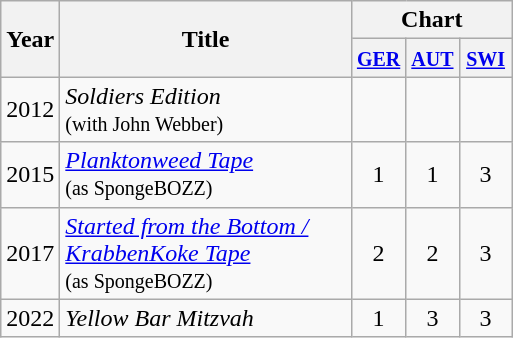<table class="wikitable">
<tr>
<th width="28" rowspan="2">Year</th>
<th width="187" rowspan="2">Title</th>
<th colspan="3">Chart</th>
</tr>
<tr>
<th width="28"><small><a href='#'>GER</a></small></th>
<th width="28"><small><a href='#'>AUT</a></small></th>
<th width="28"><small><a href='#'>SWI</a></small></th>
</tr>
<tr>
<td>2012</td>
<td><em>Soldiers Edition</em><br><small>(with John Webber)</small></td>
<td align="center"></td>
<td align="center"></td>
<td align="center"></td>
</tr>
<tr>
<td>2015</td>
<td><em><a href='#'>Planktonweed Tape</a></em><br><small>(as SpongeBOZZ)</small></td>
<td align="center">1</td>
<td align="center">1</td>
<td align="center">3</td>
</tr>
<tr>
<td>2017</td>
<td><em><a href='#'>Started from the Bottom / KrabbenKoke Tape</a></em><br><small>(as SpongeBOZZ)</small></td>
<td align="center">2</td>
<td align="center">2</td>
<td align="center">3</td>
</tr>
<tr>
<td>2022</td>
<td><em>Yellow Bar Mitzvah</em></td>
<td align="center">1</td>
<td align="center">3</td>
<td align="center">3</td>
</tr>
</table>
